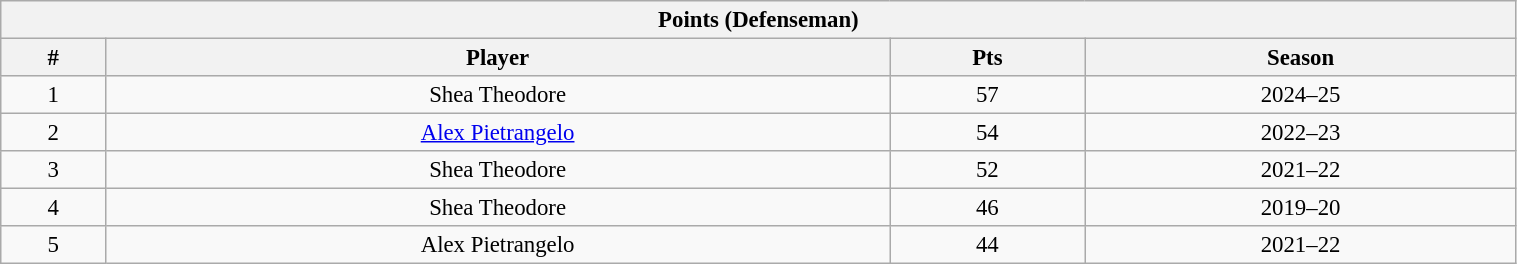<table class="wikitable" style="text-align: center; font-size: 95%" width="80%">
<tr>
<th colspan="4">Points (Defenseman)</th>
</tr>
<tr>
<th>#</th>
<th>Player</th>
<th>Pts</th>
<th>Season</th>
</tr>
<tr>
<td>1</td>
<td>Shea Theodore</td>
<td>57</td>
<td>2024–25</td>
</tr>
<tr>
<td>2</td>
<td><a href='#'>Alex Pietrangelo</a></td>
<td>54</td>
<td>2022–23</td>
</tr>
<tr>
<td>3</td>
<td>Shea Theodore</td>
<td>52</td>
<td>2021–22</td>
</tr>
<tr>
<td>4</td>
<td>Shea Theodore</td>
<td>46</td>
<td>2019–20</td>
</tr>
<tr>
<td>5</td>
<td>Alex Pietrangelo</td>
<td>44</td>
<td>2021–22</td>
</tr>
</table>
